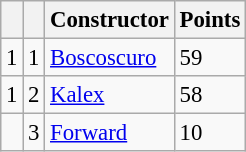<table class="wikitable" style="font-size: 95%;">
<tr>
<th></th>
<th></th>
<th>Constructor</th>
<th>Points</th>
</tr>
<tr>
<td> 1</td>
<td align=center>1</td>
<td> <a href='#'>Boscoscuro</a></td>
<td align=left>59</td>
</tr>
<tr>
<td> 1</td>
<td align=center>2</td>
<td> <a href='#'>Kalex</a></td>
<td align=left>58</td>
</tr>
<tr>
<td></td>
<td align=center>3</td>
<td> <a href='#'>Forward</a></td>
<td align=left>10</td>
</tr>
</table>
